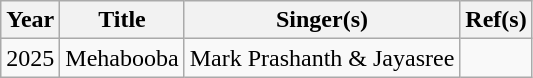<table class="wikitable sortable">
<tr>
<th>Year</th>
<th>Title</th>
<th>Singer(s)</th>
<th>Ref(s)</th>
</tr>
<tr>
<td>2025</td>
<td>Mehabooba</td>
<td>Mark Prashanth & Jayasree</td>
<td></td>
</tr>
</table>
